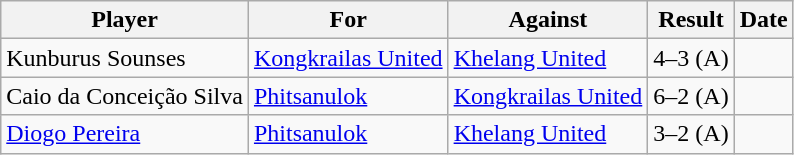<table class="wikitable">
<tr>
<th>Player</th>
<th>For</th>
<th>Against</th>
<th>Result</th>
<th>Date</th>
</tr>
<tr>
<td> Kunburus Sounses</td>
<td><a href='#'>Kongkrailas United</a></td>
<td><a href='#'>Khelang United</a></td>
<td>4–3 (A)</td>
<td></td>
</tr>
<tr>
<td> Caio da Conceição Silva</td>
<td><a href='#'>Phitsanulok</a></td>
<td><a href='#'>Kongkrailas United</a></td>
<td>6–2 (A)</td>
<td></td>
</tr>
<tr>
<td> <a href='#'>Diogo Pereira</a></td>
<td><a href='#'>Phitsanulok</a></td>
<td><a href='#'>Khelang United</a></td>
<td>3–2 (A)</td>
<td></td>
</tr>
</table>
